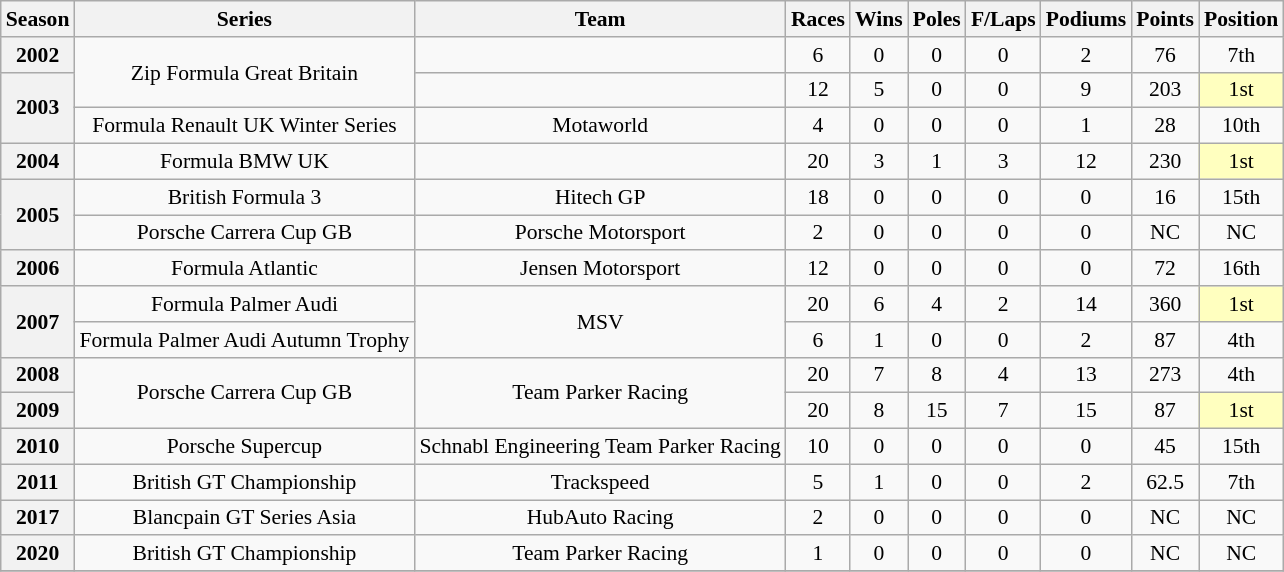<table class="wikitable" style="font-size: 90%; text-align:center">
<tr>
<th>Season</th>
<th>Series</th>
<th>Team</th>
<th>Races</th>
<th>Wins</th>
<th>Poles</th>
<th>F/Laps</th>
<th>Podiums</th>
<th>Points</th>
<th>Position</th>
</tr>
<tr>
<th>2002</th>
<td rowspan=2>Zip Formula Great Britain</td>
<td></td>
<td>6</td>
<td>0</td>
<td>0</td>
<td>0</td>
<td>2</td>
<td>76</td>
<td>7th</td>
</tr>
<tr>
<th rowspan=2>2003</th>
<td></td>
<td>12</td>
<td>5</td>
<td>0</td>
<td>0</td>
<td>9</td>
<td>203</td>
<td style="background:#FFFFBF;">1st</td>
</tr>
<tr>
<td>Formula Renault UK Winter Series</td>
<td>Motaworld</td>
<td>4</td>
<td>0</td>
<td>0</td>
<td>0</td>
<td>1</td>
<td>28</td>
<td>10th</td>
</tr>
<tr>
<th>2004</th>
<td>Formula BMW UK</td>
<td></td>
<td>20</td>
<td>3</td>
<td>1</td>
<td>3</td>
<td>12</td>
<td>230</td>
<td style="background:#FFFFBF;">1st</td>
</tr>
<tr>
<th rowspan=2>2005</th>
<td>British Formula 3</td>
<td>Hitech GP</td>
<td>18</td>
<td>0</td>
<td>0</td>
<td>0</td>
<td>0</td>
<td>16</td>
<td>15th</td>
</tr>
<tr>
<td>Porsche Carrera Cup GB</td>
<td>Porsche Motorsport</td>
<td>2</td>
<td>0</td>
<td>0</td>
<td>0</td>
<td>0</td>
<td>NC</td>
<td>NC</td>
</tr>
<tr>
<th>2006</th>
<td>Formula Atlantic</td>
<td>Jensen Motorsport</td>
<td>12</td>
<td>0</td>
<td>0</td>
<td>0</td>
<td>0</td>
<td>72</td>
<td>16th</td>
</tr>
<tr>
<th rowspan=2>2007</th>
<td>Formula Palmer Audi</td>
<td rowspan=2>MSV</td>
<td>20</td>
<td>6</td>
<td>4</td>
<td>2</td>
<td>14</td>
<td>360</td>
<td style="background:#FFFFBF;">1st</td>
</tr>
<tr>
<td>Formula Palmer Audi Autumn Trophy</td>
<td>6</td>
<td>1</td>
<td>0</td>
<td>0</td>
<td>2</td>
<td>87</td>
<td>4th</td>
</tr>
<tr>
<th>2008</th>
<td rowspan=2>Porsche Carrera Cup GB</td>
<td rowspan=2>Team Parker Racing</td>
<td>20</td>
<td>7</td>
<td>8</td>
<td>4</td>
<td>13</td>
<td>273</td>
<td>4th</td>
</tr>
<tr>
<th>2009</th>
<td>20</td>
<td>8</td>
<td>15</td>
<td>7</td>
<td>15</td>
<td>87</td>
<td style="background:#FFFFBF;">1st</td>
</tr>
<tr>
<th>2010</th>
<td>Porsche Supercup</td>
<td>Schnabl Engineering Team Parker Racing</td>
<td>10</td>
<td>0</td>
<td>0</td>
<td>0</td>
<td>0</td>
<td>45</td>
<td>15th</td>
</tr>
<tr>
<th>2011</th>
<td>British GT Championship</td>
<td>Trackspeed</td>
<td>5</td>
<td>1</td>
<td>0</td>
<td>0</td>
<td>2</td>
<td>62.5</td>
<td>7th</td>
</tr>
<tr>
<th>2017</th>
<td>Blancpain GT Series Asia</td>
<td>HubAuto Racing</td>
<td>2</td>
<td>0</td>
<td>0</td>
<td>0</td>
<td>0</td>
<td>NC</td>
<td>NC</td>
</tr>
<tr>
<th>2020</th>
<td>British GT Championship</td>
<td>Team Parker Racing</td>
<td>1</td>
<td>0</td>
<td>0</td>
<td>0</td>
<td>0</td>
<td>NC</td>
<td>NC</td>
</tr>
<tr>
</tr>
</table>
